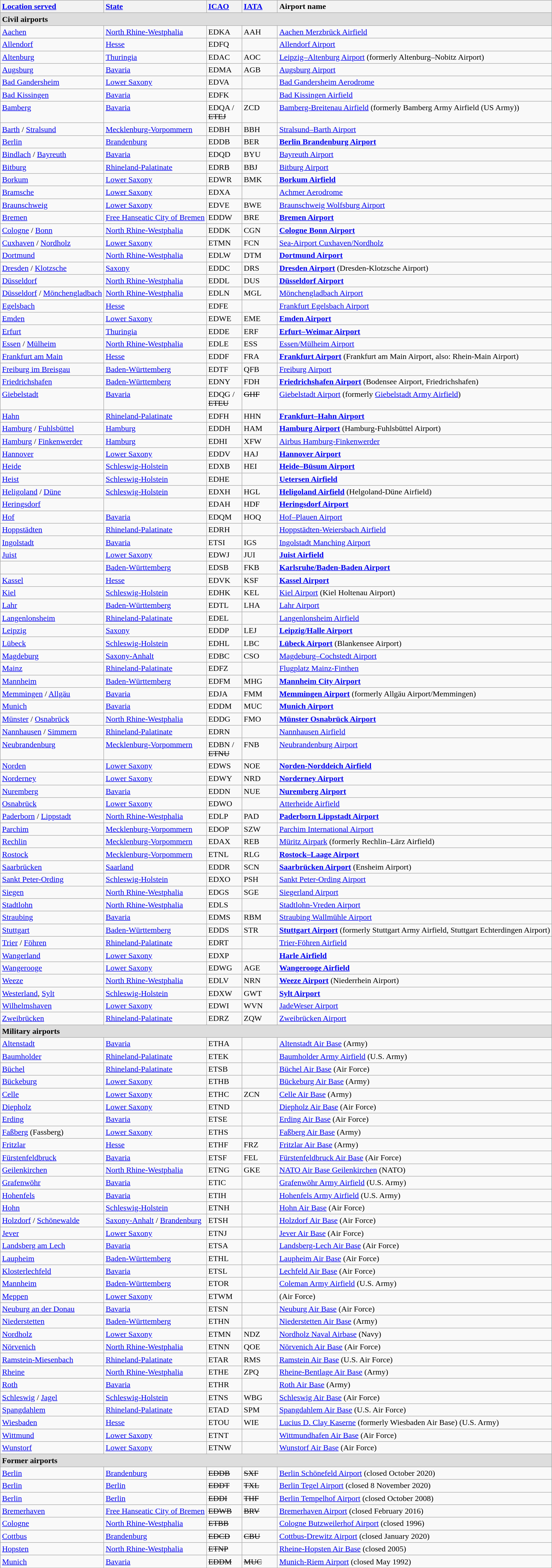<table class="wikitable sortable">
<tr valign="baseline">
<th style="text-align:left; white-space:nowrap;"><a href='#'>Location served</a></th>
<th style="text-align:left;"><a href='#'>State</a></th>
<th style="text-align:left; width:4em;"><a href='#'>ICAO</a></th>
<th style="text-align:left; width:4em;"><a href='#'>IATA</a></th>
<th style="text-align:left; white-space:nowrap;">Airport name</th>
</tr>
<tr class="sortbottom" style="background:#DDD;">
<td colspan="5"><strong>Civil airports</strong></td>
</tr>
<tr valign="top">
<td><a href='#'>Aachen</a></td>
<td><a href='#'>North Rhine-Westphalia</a></td>
<td>EDKA</td>
<td>AAH</td>
<td><a href='#'>Aachen Merzbrück Airfield</a></td>
</tr>
<tr valign="top">
<td><a href='#'>Allendorf</a></td>
<td><a href='#'>Hesse</a></td>
<td>EDFQ</td>
<td></td>
<td><a href='#'>Allendorf Airport</a></td>
</tr>
<tr valign="top">
<td><a href='#'>Altenburg</a></td>
<td><a href='#'>Thuringia</a></td>
<td>EDAC</td>
<td>AOC</td>
<td><a href='#'>Leipzig–Altenburg Airport</a> (formerly Altenburg–Nobitz Airport)</td>
</tr>
<tr valign="top">
<td><a href='#'>Augsburg</a></td>
<td><a href='#'>Bavaria</a></td>
<td>EDMA</td>
<td>AGB</td>
<td><a href='#'>Augsburg Airport</a></td>
</tr>
<tr valign="top">
<td><a href='#'>Bad Gandersheim</a></td>
<td><a href='#'>Lower Saxony</a></td>
<td>EDVA</td>
<td></td>
<td><a href='#'>Bad Gandersheim Aerodrome</a></td>
</tr>
<tr valign="top">
<td><a href='#'>Bad Kissingen</a></td>
<td><a href='#'>Bavaria</a></td>
<td>EDFK</td>
<td></td>
<td><a href='#'>Bad Kissingen Airfield</a></td>
</tr>
<tr valign="top">
<td><a href='#'>Bamberg</a></td>
<td><a href='#'>Bavaria</a></td>
<td>EDQA / <s>ETEJ</s></td>
<td>ZCD</td>
<td><a href='#'>Bamberg-Breitenau Airfield</a> (formerly Bamberg Army Airfield (US Army))</td>
</tr>
<tr valign="top">
<td><a href='#'>Barth</a> / <a href='#'>Stralsund</a></td>
<td><a href='#'>Mecklenburg-Vorpommern</a></td>
<td>EDBH</td>
<td>BBH</td>
<td><a href='#'>Stralsund–Barth Airport</a></td>
</tr>
<tr valign="top">
<td><a href='#'>Berlin</a></td>
<td><a href='#'>Brandenburg</a></td>
<td>EDDB</td>
<td>BER</td>
<td><strong><a href='#'>Berlin Brandenburg Airport</a></strong></td>
</tr>
<tr valign="top">
<td><a href='#'>Bindlach</a> / <a href='#'>Bayreuth</a></td>
<td><a href='#'>Bavaria</a></td>
<td>EDQD</td>
<td>BYU</td>
<td><a href='#'>Bayreuth Airport</a></td>
</tr>
<tr valign="top">
<td><a href='#'>Bitburg</a></td>
<td><a href='#'>Rhineland-Palatinate</a></td>
<td>EDRB</td>
<td>BBJ</td>
<td><a href='#'>Bitburg Airport</a></td>
</tr>
<tr valign="top">
<td><a href='#'>Borkum</a></td>
<td><a href='#'>Lower Saxony</a></td>
<td>EDWR</td>
<td>BMK</td>
<td><strong><a href='#'>Borkum Airfield</a></strong></td>
</tr>
<tr valign="top">
<td><a href='#'>Bramsche</a></td>
<td><a href='#'>Lower Saxony</a></td>
<td>EDXA</td>
<td></td>
<td><a href='#'>Achmer Aerodrome</a></td>
</tr>
<tr valign="top">
<td><a href='#'>Braunschweig</a></td>
<td><a href='#'>Lower Saxony</a></td>
<td>EDVE</td>
<td>BWE</td>
<td><a href='#'>Braunschweig Wolfsburg Airport</a></td>
</tr>
<tr valign="top">
<td><a href='#'>Bremen</a></td>
<td><a href='#'>Free Hanseatic City of Bremen</a></td>
<td>EDDW</td>
<td>BRE</td>
<td><strong><a href='#'>Bremen Airport</a></strong></td>
</tr>
<tr valign="top">
<td><a href='#'>Cologne</a> / <a href='#'>Bonn</a></td>
<td><a href='#'>North Rhine-Westphalia</a></td>
<td>EDDK</td>
<td>CGN</td>
<td><strong><a href='#'>Cologne Bonn Airport</a></strong></td>
</tr>
<tr valign="top">
<td><a href='#'>Cuxhaven</a> / <a href='#'>Nordholz</a></td>
<td><a href='#'>Lower Saxony</a></td>
<td>ETMN</td>
<td>FCN</td>
<td><a href='#'>Sea-Airport Cuxhaven/Nordholz</a></td>
</tr>
<tr valign="top">
<td><a href='#'>Dortmund</a></td>
<td><a href='#'>North Rhine-Westphalia</a></td>
<td>EDLW</td>
<td>DTM</td>
<td><strong><a href='#'>Dortmund Airport</a></strong></td>
</tr>
<tr valign="top">
<td><a href='#'>Dresden</a> / <a href='#'>Klotzsche</a></td>
<td><a href='#'>Saxony</a></td>
<td>EDDC</td>
<td>DRS</td>
<td><strong><a href='#'>Dresden Airport</a></strong> (Dresden-Klotzsche Airport)</td>
</tr>
<tr valign="top">
<td><a href='#'>Düsseldorf</a></td>
<td><a href='#'>North Rhine-Westphalia</a></td>
<td>EDDL</td>
<td>DUS</td>
<td><strong><a href='#'>Düsseldorf Airport</a></strong></td>
</tr>
<tr valign="top">
<td><a href='#'>Düsseldorf</a> / <a href='#'>Mönchengladbach</a></td>
<td><a href='#'>North Rhine-Westphalia</a></td>
<td>EDLN</td>
<td>MGL</td>
<td><a href='#'>Mönchengladbach Airport</a></td>
</tr>
<tr valign="top">
<td><a href='#'>Egelsbach</a></td>
<td><a href='#'>Hesse</a></td>
<td>EDFE</td>
<td></td>
<td><a href='#'>Frankfurt Egelsbach Airport</a></td>
</tr>
<tr valign="top">
<td><a href='#'>Emden</a></td>
<td><a href='#'>Lower Saxony</a></td>
<td>EDWE</td>
<td>EME</td>
<td><strong><a href='#'>Emden Airport</a></strong></td>
</tr>
<tr valign="top">
<td><a href='#'>Erfurt</a></td>
<td><a href='#'>Thuringia</a></td>
<td>EDDE</td>
<td>ERF</td>
<td><strong><a href='#'>Erfurt–Weimar Airport</a></strong></td>
</tr>
<tr valign="top">
<td><a href='#'>Essen</a> / <a href='#'>Mülheim</a></td>
<td><a href='#'>North Rhine-Westphalia</a></td>
<td>EDLE</td>
<td>ESS</td>
<td><a href='#'>Essen/Mülheim Airport</a></td>
</tr>
<tr valign="top">
<td><a href='#'>Frankfurt am Main</a></td>
<td><a href='#'>Hesse</a></td>
<td>EDDF</td>
<td>FRA</td>
<td><strong><a href='#'>Frankfurt Airport</a></strong> (Frankfurt am Main Airport, also: Rhein-Main Airport)</td>
</tr>
<tr valign="top">
<td><a href='#'>Freiburg im Breisgau</a></td>
<td><a href='#'>Baden-Württemberg</a></td>
<td>EDTF</td>
<td>QFB</td>
<td><a href='#'>Freiburg Airport</a></td>
</tr>
<tr valign="top">
<td><a href='#'>Friedrichshafen</a></td>
<td><a href='#'>Baden-Württemberg</a></td>
<td>EDNY</td>
<td>FDH</td>
<td><strong><a href='#'>Friedrichshafen Airport</a></strong> (Bodensee Airport, Friedrichshafen)</td>
</tr>
<tr valign="top">
<td><a href='#'>Giebelstadt</a></td>
<td><a href='#'>Bavaria</a></td>
<td>EDQG / <s>ETEU</s></td>
<td><s>GHF</s></td>
<td><a href='#'>Giebelstadt Airport</a> (formerly <a href='#'>Giebelstadt Army Airfield</a>)</td>
</tr>
<tr valign="top">
<td><a href='#'>Hahn</a></td>
<td><a href='#'>Rhineland-Palatinate</a></td>
<td>EDFH</td>
<td>HHN</td>
<td><strong><a href='#'>Frankfurt–Hahn Airport</a></strong></td>
</tr>
<tr valign="top">
<td><a href='#'>Hamburg</a> / <a href='#'>Fuhlsbüttel</a></td>
<td><a href='#'>Hamburg</a></td>
<td>EDDH</td>
<td>HAM</td>
<td><strong><a href='#'>Hamburg Airport</a></strong> (Hamburg-Fuhlsbüttel Airport)</td>
</tr>
<tr valign="top">
<td><a href='#'>Hamburg</a> / <a href='#'>Finkenwerder</a></td>
<td><a href='#'>Hamburg</a></td>
<td>EDHI</td>
<td>XFW</td>
<td><a href='#'>Airbus Hamburg-Finkenwerder</a></td>
</tr>
<tr valign="top">
<td><a href='#'>Hannover</a></td>
<td><a href='#'>Lower Saxony</a></td>
<td>EDDV</td>
<td>HAJ</td>
<td><strong><a href='#'>Hannover Airport</a></strong></td>
</tr>
<tr valign="top">
<td><a href='#'>Heide</a></td>
<td><a href='#'>Schleswig-Holstein</a></td>
<td>EDXB</td>
<td>HEI</td>
<td><strong><a href='#'>Heide–Büsum Airport</a></strong></td>
</tr>
<tr valign="top">
<td><a href='#'>Heist</a></td>
<td><a href='#'>Schleswig-Holstein</a></td>
<td>EDHE</td>
<td></td>
<td><strong><a href='#'>Uetersen Airfield</a></strong></td>
</tr>
<tr valign="top">
<td><a href='#'>Heligoland</a> / <a href='#'>Düne</a></td>
<td><a href='#'>Schleswig-Holstein</a></td>
<td>EDXH</td>
<td>HGL</td>
<td><strong><a href='#'>Heligoland Airfield</a></strong> (Helgoland-Düne Airfield)</td>
</tr>
<tr valign="top">
<td><a href='#'>Heringsdorf</a></td>
<td></td>
<td>EDAH</td>
<td>HDF</td>
<td><strong><a href='#'>Heringsdorf Airport</a></strong></td>
</tr>
<tr valign="top">
<td><a href='#'>Hof</a></td>
<td><a href='#'>Bavaria</a></td>
<td>EDQM</td>
<td>HOQ</td>
<td><a href='#'>Hof–Plauen Airport</a></td>
</tr>
<tr valign="top">
<td><a href='#'>Hoppstädten</a></td>
<td><a href='#'>Rhineland-Palatinate</a></td>
<td>EDRH</td>
<td></td>
<td><a href='#'>Hoppstädten-Weiersbach Airfield</a></td>
</tr>
<tr valign="top">
<td><a href='#'>Ingolstadt</a></td>
<td><a href='#'>Bavaria</a></td>
<td>ETSI</td>
<td>IGS</td>
<td><a href='#'>Ingolstadt Manching Airport</a></td>
</tr>
<tr valign="top">
<td><a href='#'>Juist</a></td>
<td><a href='#'>Lower Saxony</a></td>
<td>EDWJ</td>
<td>JUI</td>
<td><strong><a href='#'>Juist Airfield</a></strong></td>
</tr>
<tr valign="top">
<td></td>
<td><a href='#'>Baden-Württemberg</a></td>
<td>EDSB</td>
<td>FKB</td>
<td><strong><a href='#'>Karlsruhe/Baden-Baden Airport</a></strong></td>
</tr>
<tr valign="top">
<td><a href='#'>Kassel</a></td>
<td><a href='#'>Hesse</a></td>
<td>EDVK</td>
<td>KSF</td>
<td><strong><a href='#'>Kassel Airport</a></strong></td>
</tr>
<tr valign="top">
<td><a href='#'>Kiel</a></td>
<td><a href='#'>Schleswig-Holstein</a></td>
<td>EDHK</td>
<td>KEL</td>
<td><a href='#'>Kiel Airport</a> (Kiel Holtenau Airport)</td>
</tr>
<tr valign="top">
<td><a href='#'>Lahr</a></td>
<td><a href='#'>Baden-Württemberg</a></td>
<td>EDTL</td>
<td>LHA</td>
<td><a href='#'>Lahr Airport</a></td>
</tr>
<tr valign="top">
<td><a href='#'>Langenlonsheim</a></td>
<td><a href='#'>Rhineland-Palatinate</a></td>
<td>EDEL</td>
<td></td>
<td><a href='#'>Langenlonsheim Airfield</a></td>
</tr>
<tr valign="top">
<td><a href='#'>Leipzig</a></td>
<td><a href='#'>Saxony</a></td>
<td>EDDP</td>
<td>LEJ</td>
<td><strong><a href='#'>Leipzig/Halle Airport</a></strong></td>
</tr>
<tr valign="top">
<td><a href='#'>Lübeck</a></td>
<td><a href='#'>Schleswig-Holstein</a></td>
<td>EDHL</td>
<td>LBC</td>
<td><strong><a href='#'>Lübeck Airport</a></strong> (Blankensee Airport)</td>
</tr>
<tr va>
<td><a href='#'>Magdeburg</a></td>
<td><a href='#'>Saxony-Anhalt</a></td>
<td>EDBC</td>
<td>CSO</td>
<td><a href='#'>Magdeburg–Cochstedt Airport</a></td>
</tr>
<tr valign="top">
<td><a href='#'>Mainz</a></td>
<td><a href='#'>Rhineland-Palatinate</a></td>
<td>EDFZ</td>
<td></td>
<td><a href='#'>Flugplatz Mainz-Finthen</a></td>
</tr>
<tr valign="top">
<td><a href='#'>Mannheim</a></td>
<td><a href='#'>Baden-Württemberg</a></td>
<td>EDFM</td>
<td>MHG</td>
<td><strong><a href='#'>Mannheim City Airport</a></strong></td>
</tr>
<tr valign="top">
<td><a href='#'>Memmingen</a> / <a href='#'>Allgäu</a></td>
<td><a href='#'>Bavaria</a></td>
<td>EDJA</td>
<td>FMM</td>
<td><strong><a href='#'>Memmingen Airport</a></strong> (formerly Allgäu Airport/Memmingen)</td>
</tr>
<tr valign="top">
<td><a href='#'>Munich</a></td>
<td><a href='#'>Bavaria</a></td>
<td>EDDM</td>
<td>MUC</td>
<td><strong><a href='#'>Munich Airport</a></strong></td>
</tr>
<tr valign="top">
<td><a href='#'>Münster</a> / <a href='#'>Osnabrück</a></td>
<td><a href='#'>North Rhine-Westphalia</a></td>
<td>EDDG</td>
<td>FMO</td>
<td><strong><a href='#'>Münster Osnabrück Airport</a></strong></td>
</tr>
<tr valign="top">
<td><a href='#'>Nannhausen</a> / <a href='#'>Simmern</a></td>
<td><a href='#'>Rhineland-Palatinate</a></td>
<td>EDRN</td>
<td></td>
<td><a href='#'>Nannhausen Airfield</a></td>
</tr>
<tr valign="top">
<td><a href='#'>Neubrandenburg</a></td>
<td><a href='#'>Mecklenburg-Vorpommern</a></td>
<td>EDBN / <s>ETNU</s></td>
<td>FNB</td>
<td><a href='#'>Neubrandenburg Airport</a></td>
</tr>
<tr valign="top">
<td><a href='#'>Norden</a></td>
<td><a href='#'>Lower Saxony</a></td>
<td>EDWS</td>
<td>NOE</td>
<td><strong><a href='#'>Norden-Norddeich Airfield</a></strong></td>
</tr>
<tr valign="top">
<td><a href='#'>Norderney</a></td>
<td><a href='#'>Lower Saxony</a></td>
<td>EDWY</td>
<td>NRD</td>
<td><strong><a href='#'>Norderney Airport</a></strong></td>
</tr>
<tr valign="top">
<td><a href='#'>Nuremberg</a></td>
<td><a href='#'>Bavaria</a></td>
<td>EDDN</td>
<td>NUE</td>
<td><strong><a href='#'>Nuremberg Airport</a></strong></td>
</tr>
<tr valign="top">
<td><a href='#'>Osnabrück</a></td>
<td><a href='#'>Lower Saxony</a></td>
<td>EDWO</td>
<td></td>
<td><a href='#'>Atterheide Airfield</a></td>
</tr>
<tr valign="top">
<td><a href='#'>Paderborn</a> / <a href='#'>Lippstadt</a></td>
<td><a href='#'>North Rhine-Westphalia</a></td>
<td>EDLP</td>
<td>PAD</td>
<td><strong><a href='#'>Paderborn Lippstadt Airport</a></strong></td>
</tr>
<tr valign="top">
<td><a href='#'>Parchim</a></td>
<td><a href='#'>Mecklenburg-Vorpommern</a></td>
<td>EDOP</td>
<td>SZW</td>
<td><a href='#'>Parchim International Airport</a></td>
</tr>
<tr valign="top">
<td><a href='#'>Rechlin</a></td>
<td><a href='#'>Mecklenburg-Vorpommern</a></td>
<td>EDAX</td>
<td>REB</td>
<td><a href='#'>Müritz Airpark</a> (formerly Rechlin–Lärz Airfield)</td>
</tr>
<tr valign="top">
<td><a href='#'>Rostock</a></td>
<td><a href='#'>Mecklenburg-Vorpommern</a></td>
<td>ETNL</td>
<td>RLG</td>
<td><strong><a href='#'>Rostock–Laage Airport</a></strong></td>
</tr>
<tr valign="top">
<td><a href='#'>Saarbrücken</a></td>
<td><a href='#'>Saarland</a></td>
<td>EDDR</td>
<td>SCN</td>
<td><strong><a href='#'>Saarbrücken Airport</a></strong> (Ensheim Airport)</td>
</tr>
<tr valign="top">
<td><a href='#'>Sankt Peter-Ording</a></td>
<td><a href='#'>Schleswig-Holstein</a></td>
<td>EDXO</td>
<td>PSH</td>
<td><a href='#'>Sankt Peter-Ording Airport</a></td>
</tr>
<tr valign="top">
<td><a href='#'>Siegen</a></td>
<td><a href='#'>North Rhine-Westphalia</a></td>
<td>EDGS</td>
<td>SGE</td>
<td><a href='#'>Siegerland Airport</a></td>
</tr>
<tr valign="top">
<td><a href='#'>Stadtlohn</a></td>
<td><a href='#'>North Rhine-Westphalia</a></td>
<td>EDLS</td>
<td></td>
<td><a href='#'>Stadtlohn-Vreden Airport</a></td>
</tr>
<tr valign="top">
<td><a href='#'>Straubing</a></td>
<td><a href='#'>Bavaria</a></td>
<td>EDMS</td>
<td>RBM</td>
<td><a href='#'>Straubing Wallmühle Airport</a></td>
</tr>
<tr valign="top">
<td><a href='#'>Stuttgart</a></td>
<td><a href='#'>Baden-Württemberg</a></td>
<td>EDDS</td>
<td>STR</td>
<td><strong><a href='#'>Stuttgart Airport</a></strong> (formerly Stuttgart Army Airfield, Stuttgart Echterdingen Airport)</td>
</tr>
<tr valign="top">
<td><a href='#'>Trier</a> / <a href='#'>Föhren</a></td>
<td><a href='#'>Rhineland-Palatinate</a></td>
<td>EDRT</td>
<td></td>
<td><a href='#'>Trier-Föhren Airfield</a></td>
</tr>
<tr valign="top">
<td><a href='#'>Wangerland</a></td>
<td><a href='#'>Lower Saxony</a></td>
<td>EDXP</td>
<td></td>
<td><strong><a href='#'>Harle Airfield</a></strong></td>
</tr>
<tr valign="top">
<td><a href='#'>Wangerooge</a></td>
<td><a href='#'>Lower Saxony</a></td>
<td>EDWG</td>
<td>AGE</td>
<td><strong><a href='#'>Wangerooge Airfield</a></strong></td>
</tr>
<tr valign="top">
<td><a href='#'>Weeze</a></td>
<td><a href='#'>North Rhine-Westphalia</a></td>
<td>EDLV</td>
<td>NRN</td>
<td><strong><a href='#'>Weeze Airport</a></strong> (Niederrhein Airport)</td>
</tr>
<tr valign="top">
<td><a href='#'>Westerland</a>, <a href='#'>Sylt</a></td>
<td><a href='#'>Schleswig-Holstein</a></td>
<td>EDXW</td>
<td>GWT</td>
<td><strong><a href='#'>Sylt Airport</a></strong></td>
</tr>
<tr valign="top">
<td><a href='#'>Wilhelmshaven</a></td>
<td><a href='#'>Lower Saxony</a></td>
<td>EDWI</td>
<td>WVN</td>
<td><a href='#'>JadeWeser Airport</a></td>
</tr>
<tr valign="top">
<td><a href='#'>Zweibrücken</a></td>
<td><a href='#'>Rhineland-Palatinate</a></td>
<td>EDRZ</td>
<td>ZQW</td>
<td><a href='#'>Zweibrücken Airport</a></td>
</tr>
<tr class="sortbottom" style="background:#DDD;">
<td colspan="5"><strong>Military airports</strong></td>
</tr>
<tr valign="top">
<td><a href='#'>Altenstadt</a></td>
<td><a href='#'>Bavaria</a></td>
<td>ETHA</td>
<td></td>
<td><a href='#'>Altenstadt Air Base</a> (Army)</td>
</tr>
<tr valign="top">
<td><a href='#'>Baumholder</a></td>
<td><a href='#'>Rhineland-Palatinate</a></td>
<td>ETEK</td>
<td></td>
<td><a href='#'>Baumholder Army Airfield</a> (U.S. Army)</td>
</tr>
<tr valign="top">
<td><a href='#'>Büchel</a></td>
<td><a href='#'>Rhineland-Palatinate</a></td>
<td>ETSB</td>
<td></td>
<td><a href='#'>Büchel Air Base</a> (Air Force)</td>
</tr>
<tr valign="top">
<td><a href='#'>Bückeburg</a></td>
<td><a href='#'>Lower Saxony</a></td>
<td>ETHB</td>
<td></td>
<td><a href='#'>Bückeburg Air Base</a> (Army)</td>
</tr>
<tr valign="top">
<td><a href='#'>Celle</a></td>
<td><a href='#'>Lower Saxony</a></td>
<td>ETHC</td>
<td>ZCN</td>
<td><a href='#'>Celle Air Base</a> (Army)</td>
</tr>
<tr valign="top">
<td><a href='#'>Diepholz</a></td>
<td><a href='#'>Lower Saxony</a></td>
<td>ETND</td>
<td></td>
<td><a href='#'>Diepholz Air Base</a> (Air Force)</td>
</tr>
<tr valign="top">
<td><a href='#'>Erding</a></td>
<td><a href='#'>Bavaria</a></td>
<td>ETSE</td>
<td></td>
<td><a href='#'>Erding Air Base</a> (Air Force)</td>
</tr>
<tr valign="top">
<td><a href='#'>Faßberg</a> (Fassberg)</td>
<td><a href='#'>Lower Saxony</a></td>
<td>ETHS</td>
<td></td>
<td><a href='#'>Faßberg Air Base</a> (Army)</td>
</tr>
<tr valign="top">
<td><a href='#'>Fritzlar</a></td>
<td><a href='#'>Hesse</a></td>
<td>ETHF</td>
<td>FRZ</td>
<td><a href='#'>Fritzlar Air Base</a> (Army)</td>
</tr>
<tr valign="top">
<td><a href='#'>Fürstenfeldbruck</a></td>
<td><a href='#'>Bavaria</a></td>
<td>ETSF</td>
<td>FEL</td>
<td><a href='#'>Fürstenfeldbruck Air Base</a> (Air Force)</td>
</tr>
<tr valign="top">
<td><a href='#'>Geilenkirchen</a></td>
<td><a href='#'>North Rhine-Westphalia</a></td>
<td>ETNG</td>
<td>GKE</td>
<td><a href='#'>NATO Air Base Geilenkirchen</a> (NATO)</td>
</tr>
<tr valign="top">
<td><a href='#'>Grafenwöhr</a></td>
<td><a href='#'>Bavaria</a></td>
<td>ETIC</td>
<td></td>
<td><a href='#'>Grafenwöhr Army Airfield</a> (U.S. Army)</td>
</tr>
<tr valign="top">
<td><a href='#'>Hohenfels</a></td>
<td><a href='#'>Bavaria</a></td>
<td>ETIH</td>
<td></td>
<td><a href='#'>Hohenfels Army Airfield</a> (U.S. Army)</td>
</tr>
<tr valign="top">
<td><a href='#'>Hohn</a></td>
<td><a href='#'>Schleswig-Holstein</a></td>
<td>ETNH</td>
<td></td>
<td><a href='#'>Hohn Air Base</a> (Air Force)</td>
</tr>
<tr valign="top">
<td><a href='#'>Holzdorf</a> / <a href='#'>Schönewalde</a></td>
<td><a href='#'>Saxony-Anhalt</a> / <a href='#'>Brandenburg</a></td>
<td>ETSH</td>
<td></td>
<td><a href='#'>Holzdorf Air Base</a> (Air Force)</td>
</tr>
<tr valign="top">
<td><a href='#'>Jever</a></td>
<td><a href='#'>Lower Saxony</a></td>
<td>ETNJ</td>
<td></td>
<td><a href='#'>Jever Air Base</a> (Air Force)</td>
</tr>
<tr valign="top">
<td><a href='#'>Landsberg am Lech</a></td>
<td><a href='#'>Bavaria</a></td>
<td>ETSA</td>
<td></td>
<td><a href='#'>Landsberg-Lech Air Base</a> (Air Force)</td>
</tr>
<tr valign="top">
<td><a href='#'>Laupheim</a></td>
<td><a href='#'>Baden-Württemberg</a></td>
<td>ETHL</td>
<td></td>
<td><a href='#'>Laupheim Air Base</a> (Air Force)</td>
</tr>
<tr valign="top">
<td><a href='#'>Klosterlechfeld</a></td>
<td><a href='#'>Bavaria</a></td>
<td>ETSL</td>
<td></td>
<td><a href='#'>Lechfeld Air Base</a> (Air Force)</td>
</tr>
<tr valign="top">
<td><a href='#'>Mannheim</a></td>
<td><a href='#'>Baden-Württemberg</a></td>
<td>ETOR</td>
<td></td>
<td><a href='#'>Coleman Army Airfield</a> (U.S. Army)</td>
</tr>
<tr valign="top">
<td><a href='#'>Meppen</a></td>
<td><a href='#'>Lower Saxony</a></td>
<td>ETWM</td>
<td></td>
<td> (Air Force)</td>
</tr>
<tr valign="top">
<td><a href='#'>Neuburg an der Donau</a></td>
<td><a href='#'>Bavaria</a></td>
<td>ETSN</td>
<td></td>
<td><a href='#'>Neuburg Air Base</a> (Air Force)</td>
</tr>
<tr valign="top">
<td><a href='#'>Niederstetten</a></td>
<td><a href='#'>Baden-Württemberg</a></td>
<td>ETHN</td>
<td></td>
<td><a href='#'>Niederstetten Air Base</a> (Army)</td>
</tr>
<tr valign="top">
<td><a href='#'>Nordholz</a></td>
<td><a href='#'>Lower Saxony</a></td>
<td>ETMN</td>
<td>NDZ</td>
<td><a href='#'>Nordholz Naval Airbase</a> (Navy)</td>
</tr>
<tr valign="top">
<td><a href='#'>Nörvenich</a></td>
<td><a href='#'>North Rhine-Westphalia</a></td>
<td>ETNN</td>
<td>QOE</td>
<td><a href='#'>Nörvenich Air Base</a> (Air Force)</td>
</tr>
<tr valign="top">
<td><a href='#'>Ramstein-Miesenbach</a></td>
<td><a href='#'>Rhineland-Palatinate</a></td>
<td>ETAR</td>
<td>RMS</td>
<td><a href='#'>Ramstein Air Base</a> (U.S. Air Force)</td>
</tr>
<tr valign="top">
<td><a href='#'>Rheine</a></td>
<td><a href='#'>North Rhine-Westphalia</a></td>
<td>ETHE</td>
<td>ZPQ</td>
<td><a href='#'>Rheine-Bentlage Air Base</a> (Army)</td>
</tr>
<tr valign="top">
<td><a href='#'>Roth</a></td>
<td><a href='#'>Bavaria</a></td>
<td>ETHR</td>
<td></td>
<td><a href='#'>Roth Air Base</a> (Army)</td>
</tr>
<tr valign="top">
<td><a href='#'>Schleswig</a> / <a href='#'>Jagel</a></td>
<td><a href='#'>Schleswig-Holstein</a></td>
<td>ETNS</td>
<td>WBG</td>
<td><a href='#'>Schleswig Air Base</a> (Air Force)</td>
</tr>
<tr valign="top">
<td><a href='#'>Spangdahlem</a></td>
<td><a href='#'>Rhineland-Palatinate</a></td>
<td>ETAD</td>
<td>SPM</td>
<td><a href='#'>Spangdahlem Air Base</a> (U.S. Air Force)</td>
</tr>
<tr valign="top">
<td><a href='#'>Wiesbaden</a></td>
<td><a href='#'>Hesse</a></td>
<td>ETOU</td>
<td>WIE</td>
<td><a href='#'>Lucius D. Clay Kaserne</a> (formerly Wiesbaden Air Base) (U.S. Army)</td>
</tr>
<tr valign="top">
<td><a href='#'>Wittmund</a></td>
<td><a href='#'>Lower Saxony</a></td>
<td>ETNT</td>
<td></td>
<td><a href='#'>Wittmundhafen Air Base</a> (Air Force)</td>
</tr>
<tr valign="top">
<td><a href='#'>Wunstorf</a></td>
<td><a href='#'>Lower Saxony</a></td>
<td>ETNW</td>
<td></td>
<td><a href='#'>Wunstorf Air Base</a> (Air Force)</td>
</tr>
<tr class="sortbottom" style="background:#DDD;">
<td colspan="5"><strong>Former airports</strong></td>
</tr>
<tr valign="top">
<td><a href='#'>Berlin</a></td>
<td><a href='#'>Brandenburg</a></td>
<td><s>EDDB</s></td>
<td><s>SXF</s></td>
<td><a href='#'>Berlin Schönefeld Airport</a> (closed October 2020)</td>
</tr>
<tr valign="top">
<td><a href='#'>Berlin</a></td>
<td><a href='#'>Berlin</a></td>
<td><s>EDDT</s></td>
<td><s>TXL</s></td>
<td><a href='#'>Berlin Tegel Airport</a> (closed 8 November 2020)</td>
</tr>
<tr valign="top">
<td><a href='#'>Berlin</a></td>
<td><a href='#'>Berlin</a></td>
<td><s>EDDI</s></td>
<td><s>THF</s></td>
<td><a href='#'>Berlin Tempelhof Airport</a> (closed October 2008)</td>
</tr>
<tr valign="top">
<td><a href='#'>Bremerhaven</a></td>
<td><a href='#'>Free Hanseatic City of Bremen</a></td>
<td><s>EDWB</s></td>
<td><s>BRV</s></td>
<td><a href='#'>Bremerhaven Airport</a> (closed February 2016)</td>
</tr>
<tr valign="top">
<td><a href='#'>Cologne</a></td>
<td><a href='#'>North Rhine-Westphalia</a></td>
<td><s>ETBB</s></td>
<td></td>
<td><a href='#'>Cologne Butzweilerhof Airport</a> (closed 1996)</td>
</tr>
<tr valign="top">
<td><a href='#'>Cottbus</a></td>
<td><a href='#'>Brandenburg</a></td>
<td><s>EDCD</s></td>
<td><s>CBU</s></td>
<td><a href='#'>Cottbus-Drewitz Airport</a> (closed January 2020)</td>
</tr>
<tr valign="top">
<td><a href='#'>Hopsten</a></td>
<td><a href='#'>North Rhine-Westphalia</a></td>
<td><s>ETNP</s></td>
<td></td>
<td><a href='#'>Rheine-Hopsten Air Base</a> (closed 2005)</td>
</tr>
<tr valign="top">
<td><a href='#'>Munich</a></td>
<td><a href='#'>Bavaria</a></td>
<td><s>EDDM</s></td>
<td><s>MUC</s></td>
<td><a href='#'>Munich-Riem Airport</a> (closed May 1992)</td>
</tr>
</table>
